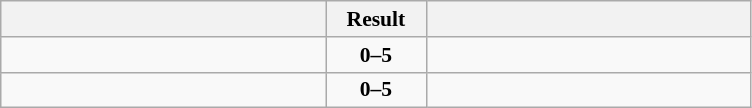<table class="wikitable" style="text-align:center; font-size:90%">
<tr>
<th width=210></th>
<th width=60>Result</th>
<th width=210></th>
</tr>
<tr>
<td align=left></td>
<td><strong>0–5</strong></td>
<td align=left><strong></strong></td>
</tr>
<tr>
<td align=left></td>
<td><strong>0–5</strong></td>
<td align=left><strong></strong></td>
</tr>
</table>
